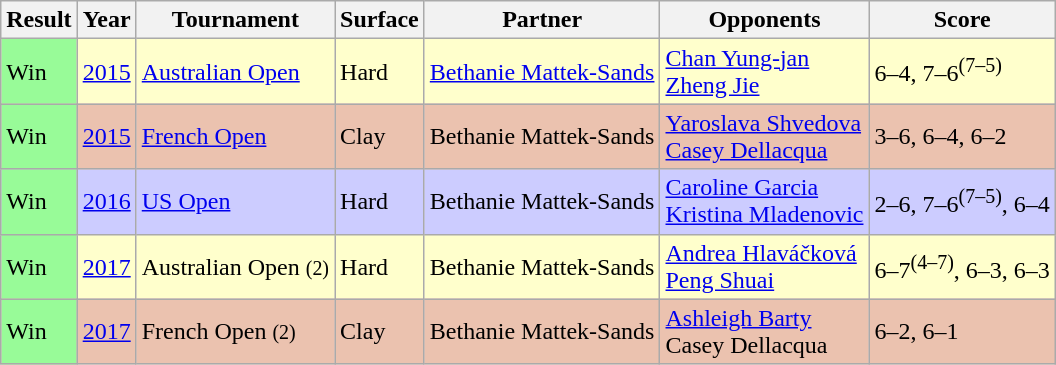<table class="sortable wikitable">
<tr>
<th>Result</th>
<th>Year</th>
<th>Tournament</th>
<th>Surface</th>
<th>Partner</th>
<th>Opponents</th>
<th class="unsortable">Score</th>
</tr>
<tr style="background:#ffc;">
<td style="background:#98FB98">Win</td>
<td><a href='#'>2015</a></td>
<td><a href='#'>Australian Open</a></td>
<td>Hard</td>
<td> <a href='#'>Bethanie Mattek-Sands</a></td>
<td> <a href='#'>Chan Yung-jan</a> <br>  <a href='#'>Zheng Jie</a></td>
<td>6–4, 7–6<sup>(7–5)</sup></td>
</tr>
<tr style="background:#ebc2af;">
<td style="background:#98FB98">Win</td>
<td><a href='#'>2015</a></td>
<td><a href='#'>French Open</a></td>
<td>Clay</td>
<td> Bethanie Mattek-Sands</td>
<td> <a href='#'>Yaroslava Shvedova</a> <br>  <a href='#'>Casey Dellacqua</a></td>
<td>3–6, 6–4, 6–2</td>
</tr>
<tr style="background:#ccf;">
<td style="background:#98FB98">Win</td>
<td><a href='#'>2016</a></td>
<td><a href='#'>US Open</a></td>
<td>Hard</td>
<td> Bethanie Mattek-Sands</td>
<td> <a href='#'>Caroline Garcia</a> <br>  <a href='#'>Kristina Mladenovic</a></td>
<td>2–6, 7–6<sup>(7–5)</sup>, 6–4</td>
</tr>
<tr style="background:#ffc;">
<td style="background:#98fb98;">Win</td>
<td><a href='#'>2017</a></td>
<td>Australian Open <small>(2)</small></td>
<td>Hard</td>
<td> Bethanie Mattek-Sands</td>
<td> <a href='#'>Andrea Hlaváčková</a> <br>  <a href='#'>Peng Shuai</a></td>
<td>6–7<sup>(4–7)</sup>, 6–3, 6–3</td>
</tr>
<tr style="background:#ebc2af;">
<td style="background:#98fb98;">Win</td>
<td><a href='#'>2017</a></td>
<td>French Open <small>(2)</small></td>
<td>Clay</td>
<td> Bethanie Mattek-Sands</td>
<td> <a href='#'>Ashleigh Barty</a> <br>  Casey Dellacqua</td>
<td>6–2, 6–1</td>
</tr>
</table>
